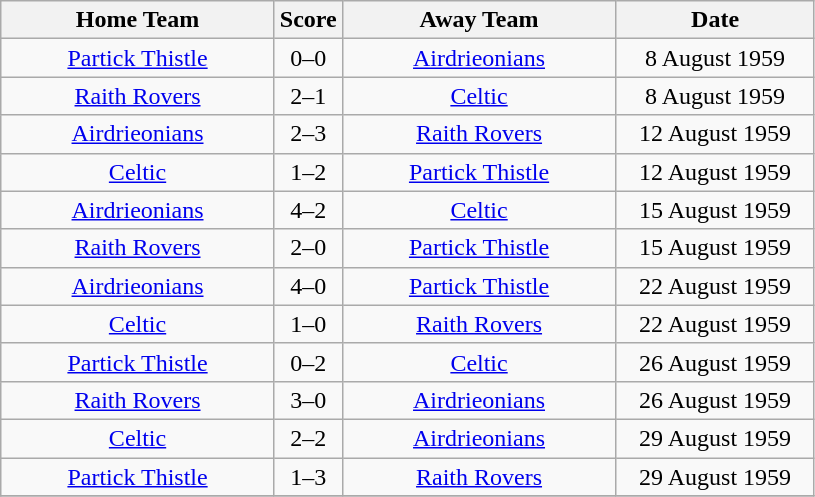<table class="wikitable" style="text-align:center;">
<tr>
<th width=175>Home Team</th>
<th width=20>Score</th>
<th width=175>Away Team</th>
<th width= 125>Date</th>
</tr>
<tr>
<td><a href='#'>Partick Thistle</a></td>
<td>0–0</td>
<td><a href='#'>Airdrieonians</a></td>
<td>8 August 1959</td>
</tr>
<tr>
<td><a href='#'>Raith Rovers</a></td>
<td>2–1</td>
<td><a href='#'>Celtic</a></td>
<td>8 August 1959</td>
</tr>
<tr>
<td><a href='#'>Airdrieonians</a></td>
<td>2–3</td>
<td><a href='#'>Raith Rovers</a></td>
<td>12 August 1959</td>
</tr>
<tr>
<td><a href='#'>Celtic</a></td>
<td>1–2</td>
<td><a href='#'>Partick Thistle</a></td>
<td>12 August 1959</td>
</tr>
<tr>
<td><a href='#'>Airdrieonians</a></td>
<td>4–2</td>
<td><a href='#'>Celtic</a></td>
<td>15 August 1959</td>
</tr>
<tr>
<td><a href='#'>Raith Rovers</a></td>
<td>2–0</td>
<td><a href='#'>Partick Thistle</a></td>
<td>15 August 1959</td>
</tr>
<tr>
<td><a href='#'>Airdrieonians</a></td>
<td>4–0</td>
<td><a href='#'>Partick Thistle</a></td>
<td>22 August 1959</td>
</tr>
<tr>
<td><a href='#'>Celtic</a></td>
<td>1–0</td>
<td><a href='#'>Raith Rovers</a></td>
<td>22 August 1959</td>
</tr>
<tr>
<td><a href='#'>Partick Thistle</a></td>
<td>0–2</td>
<td><a href='#'>Celtic</a></td>
<td>26 August 1959</td>
</tr>
<tr>
<td><a href='#'>Raith Rovers</a></td>
<td>3–0</td>
<td><a href='#'>Airdrieonians</a></td>
<td>26 August 1959</td>
</tr>
<tr>
<td><a href='#'>Celtic</a></td>
<td>2–2</td>
<td><a href='#'>Airdrieonians</a></td>
<td>29 August 1959</td>
</tr>
<tr>
<td><a href='#'>Partick Thistle</a></td>
<td>1–3</td>
<td><a href='#'>Raith Rovers</a></td>
<td>29 August 1959</td>
</tr>
<tr>
</tr>
</table>
